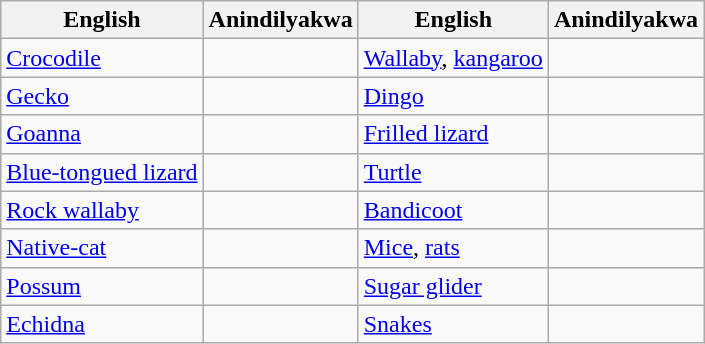<table class="wikitable">
<tr>
<th>English</th>
<th>Anindilyakwa</th>
<th>English</th>
<th>Anindilyakwa</th>
</tr>
<tr>
<td><a href='#'>Crocodile</a></td>
<td></td>
<td><a href='#'>Wallaby</a>, <a href='#'>kangaroo</a></td>
<td></td>
</tr>
<tr>
<td><a href='#'>Gecko</a></td>
<td></td>
<td><a href='#'>Dingo</a></td>
<td></td>
</tr>
<tr>
<td><a href='#'>Goanna</a></td>
<td></td>
<td><a href='#'>Frilled lizard</a></td>
<td></td>
</tr>
<tr>
<td><a href='#'>Blue-tongued lizard</a></td>
<td></td>
<td><a href='#'>Turtle</a></td>
<td></td>
</tr>
<tr>
<td><a href='#'>Rock wallaby</a></td>
<td></td>
<td><a href='#'>Bandicoot</a></td>
<td></td>
</tr>
<tr>
<td><a href='#'>Native-cat</a></td>
<td></td>
<td><a href='#'>Mice</a>, <a href='#'>rats</a></td>
<td></td>
</tr>
<tr>
<td><a href='#'>Possum</a></td>
<td></td>
<td><a href='#'>Sugar glider</a></td>
<td></td>
</tr>
<tr>
<td><a href='#'>Echidna</a></td>
<td></td>
<td><a href='#'>Snakes</a></td>
<td></td>
</tr>
</table>
